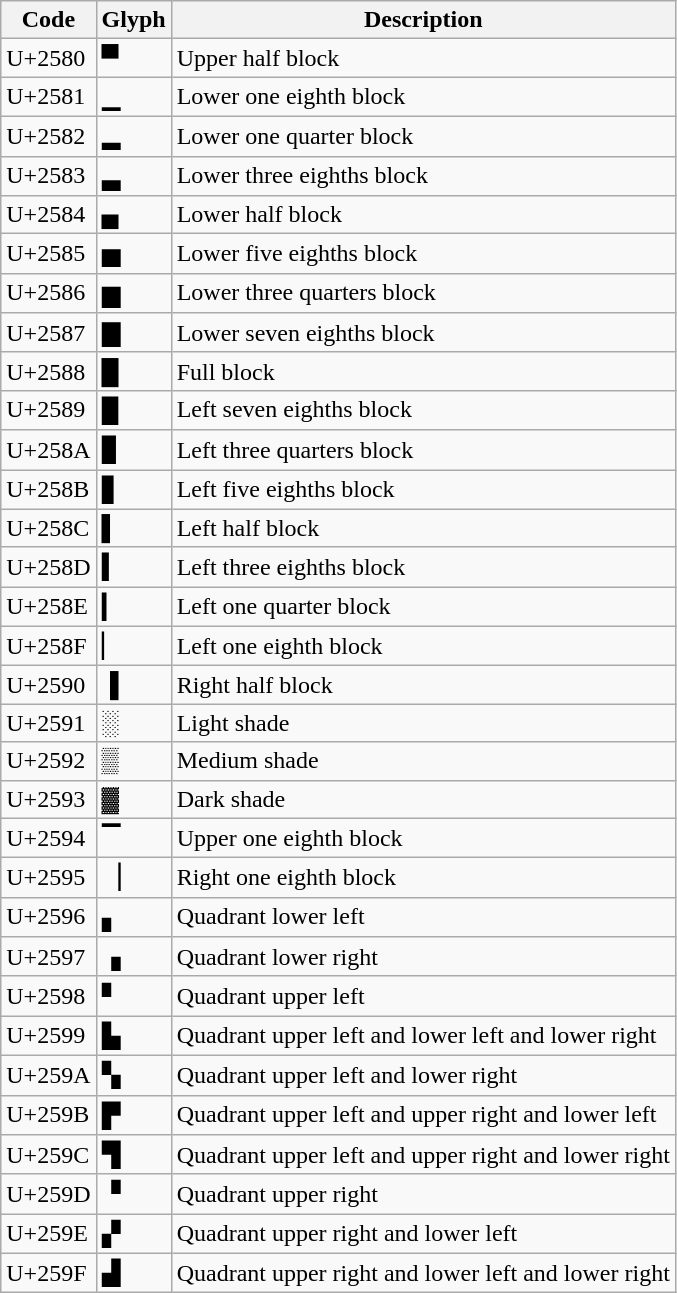<table class="wikitable sortable collapsible" id="Table_Block_Elements">
<tr>
<th>Code</th>
<th>Glyph</th>
<th>Description</th>
</tr>
<tr>
<td>U+2580</td>
<td>▀</td>
<td>Upper half block</td>
</tr>
<tr>
<td>U+2581</td>
<td>▁</td>
<td>Lower one eighth block</td>
</tr>
<tr>
<td>U+2582</td>
<td>▂</td>
<td>Lower one quarter block</td>
</tr>
<tr>
<td>U+2583</td>
<td>▃</td>
<td>Lower three eighths block</td>
</tr>
<tr>
<td>U+2584</td>
<td>▄</td>
<td>Lower half block</td>
</tr>
<tr>
<td>U+2585</td>
<td>▅</td>
<td>Lower five eighths block</td>
</tr>
<tr>
<td>U+2586</td>
<td>▆</td>
<td>Lower three quarters block</td>
</tr>
<tr>
<td>U+2587</td>
<td>▇</td>
<td>Lower seven eighths block</td>
</tr>
<tr>
<td>U+2588</td>
<td>█</td>
<td>Full block</td>
</tr>
<tr>
<td>U+2589</td>
<td>▉</td>
<td>Left seven eighths block</td>
</tr>
<tr>
<td>U+258A</td>
<td>▊</td>
<td>Left three quarters block</td>
</tr>
<tr>
<td>U+258B</td>
<td>▋</td>
<td>Left five eighths block</td>
</tr>
<tr>
<td>U+258C</td>
<td>▌</td>
<td>Left half block</td>
</tr>
<tr>
<td>U+258D</td>
<td>▍</td>
<td>Left three eighths block</td>
</tr>
<tr>
<td>U+258E</td>
<td>▎</td>
<td>Left one quarter block</td>
</tr>
<tr>
<td>U+258F</td>
<td>▏</td>
<td>Left one eighth block</td>
</tr>
<tr>
<td>U+2590</td>
<td>▐</td>
<td>Right half block</td>
</tr>
<tr>
<td>U+2591</td>
<td>░</td>
<td>Light shade</td>
</tr>
<tr>
<td>U+2592</td>
<td>▒</td>
<td>Medium shade</td>
</tr>
<tr>
<td>U+2593</td>
<td>▓</td>
<td>Dark shade</td>
</tr>
<tr>
<td>U+2594</td>
<td>▔</td>
<td>Upper one eighth block</td>
</tr>
<tr>
<td>U+2595</td>
<td>▕</td>
<td>Right one eighth block</td>
</tr>
<tr>
<td>U+2596</td>
<td>▖</td>
<td>Quadrant lower left</td>
</tr>
<tr>
<td>U+2597</td>
<td>▗</td>
<td>Quadrant lower right</td>
</tr>
<tr>
<td>U+2598</td>
<td>▘</td>
<td>Quadrant upper left</td>
</tr>
<tr>
<td>U+2599</td>
<td>▙</td>
<td>Quadrant upper left and lower left and lower right</td>
</tr>
<tr>
<td>U+259A</td>
<td>▚</td>
<td>Quadrant upper left and lower right</td>
</tr>
<tr>
<td>U+259B</td>
<td>▛</td>
<td>Quadrant upper left and upper right and lower left</td>
</tr>
<tr>
<td>U+259C</td>
<td>▜</td>
<td>Quadrant upper left and upper right and lower right</td>
</tr>
<tr>
<td>U+259D</td>
<td>▝</td>
<td>Quadrant upper right</td>
</tr>
<tr>
<td>U+259E</td>
<td>▞</td>
<td>Quadrant upper right and lower left</td>
</tr>
<tr>
<td>U+259F</td>
<td>▟</td>
<td>Quadrant upper right and lower left and lower right</td>
</tr>
</table>
